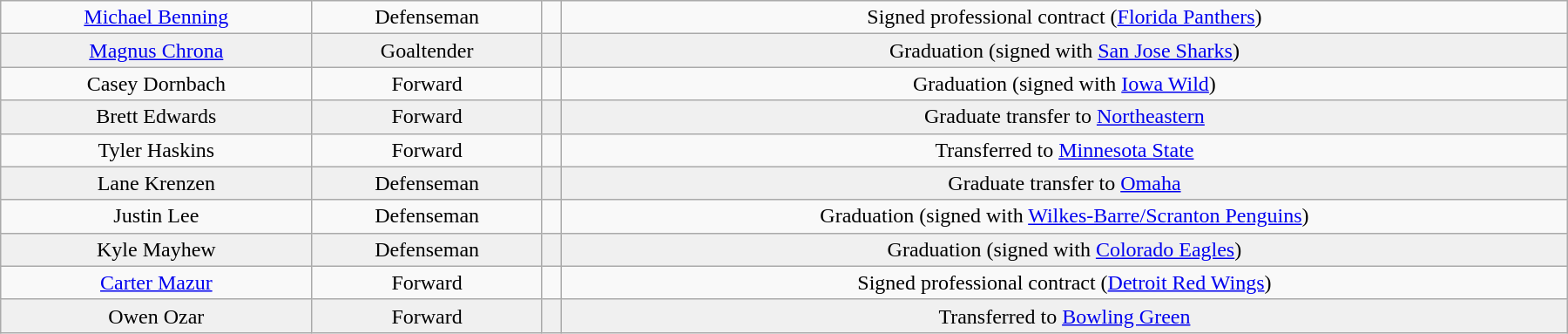<table class="wikitable" width=1200>
<tr align="center" bgcolor="">
<td><a href='#'>Michael Benning</a></td>
<td>Defenseman</td>
<td></td>
<td>Signed professional contract (<a href='#'>Florida Panthers</a>)</td>
</tr>
<tr align="center" bgcolor="f0f0f0">
<td><a href='#'>Magnus Chrona</a></td>
<td>Goaltender</td>
<td></td>
<td>Graduation (signed with <a href='#'>San Jose Sharks</a>)</td>
</tr>
<tr align="center" bgcolor="">
<td>Casey Dornbach</td>
<td>Forward</td>
<td></td>
<td>Graduation (signed with <a href='#'>Iowa Wild</a>)</td>
</tr>
<tr align="center" bgcolor="f0f0f0">
<td>Brett Edwards</td>
<td>Forward</td>
<td></td>
<td>Graduate transfer to <a href='#'>Northeastern</a></td>
</tr>
<tr align="center" bgcolor="">
<td>Tyler Haskins</td>
<td>Forward</td>
<td></td>
<td>Transferred to <a href='#'>Minnesota State</a></td>
</tr>
<tr align="center" bgcolor="f0f0f0">
<td>Lane Krenzen</td>
<td>Defenseman</td>
<td></td>
<td>Graduate transfer to <a href='#'>Omaha</a></td>
</tr>
<tr align="center" bgcolor="">
<td>Justin Lee</td>
<td>Defenseman</td>
<td></td>
<td>Graduation (signed with <a href='#'>Wilkes-Barre/Scranton Penguins</a>)</td>
</tr>
<tr align="center" bgcolor="f0f0f0">
<td>Kyle Mayhew</td>
<td>Defenseman</td>
<td></td>
<td>Graduation (signed with <a href='#'>Colorado Eagles</a>)</td>
</tr>
<tr align="center" bgcolor="">
<td><a href='#'>Carter Mazur</a></td>
<td>Forward</td>
<td></td>
<td>Signed professional contract (<a href='#'>Detroit Red Wings</a>)</td>
</tr>
<tr align="center" bgcolor="f0f0f0">
<td>Owen Ozar</td>
<td>Forward</td>
<td></td>
<td>Transferred to <a href='#'>Bowling Green</a></td>
</tr>
</table>
